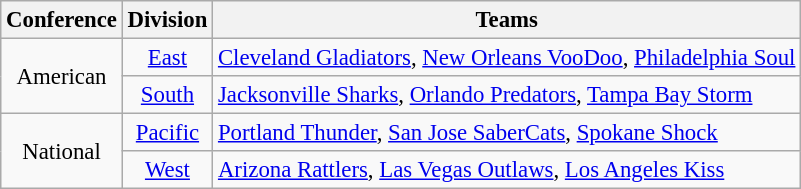<table class="wikitable" style="font-size: 95%;">
<tr>
<th>Conference</th>
<th>Division</th>
<th>Teams</th>
</tr>
<tr>
<td align="center" rowspan=2>American</td>
<td align="center"><a href='#'>East</a></td>
<td><a href='#'>Cleveland Gladiators</a>, <a href='#'>New Orleans VooDoo</a>, <a href='#'>Philadelphia Soul</a></td>
</tr>
<tr>
<td align="center"><a href='#'>South</a></td>
<td><a href='#'>Jacksonville Sharks</a>, <a href='#'>Orlando Predators</a>, <a href='#'>Tampa Bay Storm</a></td>
</tr>
<tr>
<td align="center" rowspan=2>National</td>
<td align="center"><a href='#'>Pacific</a></td>
<td><a href='#'>Portland Thunder</a>, <a href='#'>San Jose SaberCats</a>, <a href='#'>Spokane Shock</a></td>
</tr>
<tr>
<td align="center"><a href='#'>West</a></td>
<td><a href='#'>Arizona Rattlers</a>, <a href='#'>Las Vegas Outlaws</a>, <a href='#'>Los Angeles Kiss</a></td>
</tr>
</table>
